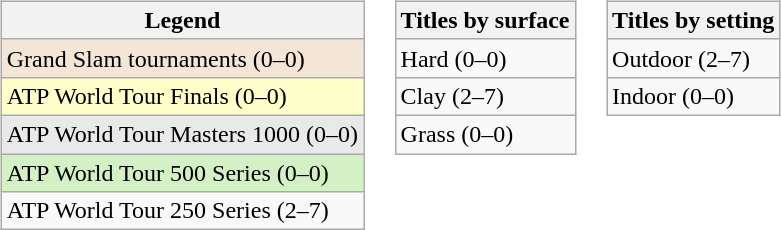<table>
<tr valign="top">
<td><br><table class="wikitable">
<tr>
<th>Legend</th>
</tr>
<tr style="background:#f3e6d7;">
<td>Grand Slam tournaments (0–0)</td>
</tr>
<tr style="background:#ffffcc;">
<td>ATP World Tour Finals (0–0)</td>
</tr>
<tr style="background:#e9e9e9;">
<td>ATP World Tour Masters 1000 (0–0)</td>
</tr>
<tr style="background:#d4f1c5;">
<td>ATP World Tour 500 Series (0–0)</td>
</tr>
<tr>
<td>ATP World Tour 250 Series (2–7)</td>
</tr>
</table>
</td>
<td><br><table class="wikitable">
<tr>
<th>Titles by surface</th>
</tr>
<tr>
<td>Hard (0–0)</td>
</tr>
<tr>
<td>Clay (2–7)</td>
</tr>
<tr>
<td>Grass (0–0)</td>
</tr>
</table>
</td>
<td><br><table class="wikitable">
<tr>
<th>Titles by setting</th>
</tr>
<tr>
<td>Outdoor (2–7)</td>
</tr>
<tr>
<td>Indoor (0–0)</td>
</tr>
</table>
</td>
</tr>
</table>
